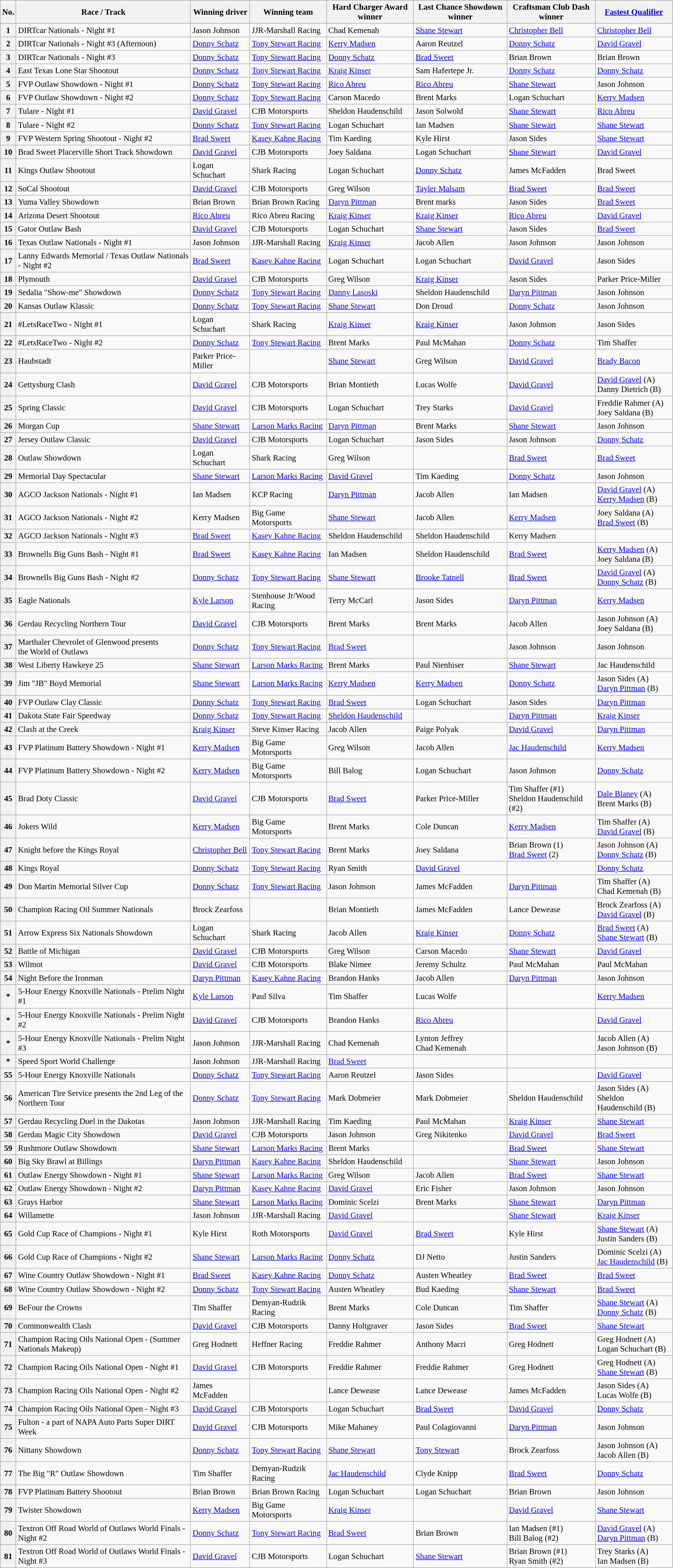<table class="wikitable sortable" style="font-size:95%">
<tr>
<th>No.</th>
<th>Race / Track</th>
<th>Winning driver</th>
<th>Winning team</th>
<th>Hard Charger Award winner</th>
<th>Last Chance Showdown winner</th>
<th>Craftsman Club Dash winner</th>
<th><a href='#'>Fastest Qualifier</a></th>
</tr>
<tr>
<th>1</th>
<td>DIRTcar Nationals - Night #1</td>
<td>Jason Johnson</td>
<td>JJR-Marshall Racing</td>
<td>Chad Kemenah</td>
<td><a href='#'>Shane Stewart</a></td>
<td><a href='#'>Christopher Bell</a></td>
<td><a href='#'>Christopher Bell</a></td>
</tr>
<tr>
<th>2</th>
<td>DIRTcar Nationals - Night #3 (Afternoon)</td>
<td><a href='#'>Donny Schatz</a></td>
<td><a href='#'>Tony Stewart Racing</a></td>
<td><a href='#'>Kerry Madsen</a></td>
<td>Aaron Reutzel</td>
<td><a href='#'>Donny Schatz</a></td>
<td><a href='#'>David Gravel</a></td>
</tr>
<tr>
<th>3</th>
<td>DIRTcar Nationals - Night #3</td>
<td><a href='#'>Donny Schatz</a></td>
<td><a href='#'>Tony Stewart Racing</a></td>
<td><a href='#'>Donny Schatz</a></td>
<td><a href='#'>Brad Sweet</a></td>
<td>Brian Brown</td>
<td>Brian Brown</td>
</tr>
<tr>
<th>4</th>
<td>East Texas Lone Star Shootout</td>
<td><a href='#'>Donny Schatz</a></td>
<td><a href='#'>Tony Stewart Racing</a></td>
<td><a href='#'>Kraig Kinser</a></td>
<td>Sam Hafertepe Jr.</td>
<td><a href='#'>Donny Schatz</a></td>
<td><a href='#'>Donny Schatz</a></td>
</tr>
<tr>
<th>5</th>
<td>FVP Outlaw Showdown - Night #1</td>
<td><a href='#'>Donny Schatz</a></td>
<td><a href='#'>Tony Stewart Racing</a></td>
<td><a href='#'>Rico Abreu</a></td>
<td><a href='#'>Rico Abreu</a></td>
<td><a href='#'>Shane Stewart</a></td>
<td>Jason Johnson</td>
</tr>
<tr>
<th>6</th>
<td>FVP Outlaw Showdown - Night #2</td>
<td><a href='#'>Donny Schatz</a></td>
<td><a href='#'>Tony Stewart Racing</a></td>
<td>Carson Macedo</td>
<td>Brent Marks</td>
<td>Logan Schuchart</td>
<td><a href='#'>Kerry Madsen</a></td>
</tr>
<tr>
<th>7</th>
<td>Tulare - Night #1</td>
<td><a href='#'>David Gravel</a></td>
<td>CJB Motorsports</td>
<td>Sheldon Haudenschild</td>
<td>Jason Solwold</td>
<td><a href='#'>Shane Stewart</a></td>
<td><a href='#'>Rico Abreu</a></td>
</tr>
<tr>
<th>8</th>
<td>Tulare - Night #2</td>
<td><a href='#'>Donny Schatz</a></td>
<td><a href='#'>Tony Stewart Racing</a></td>
<td>Logan Schuchart</td>
<td>Ian Madsen</td>
<td><a href='#'>Shane Stewart</a></td>
<td><a href='#'>Shane Stewart</a></td>
</tr>
<tr>
<th>9</th>
<td>FVP Western Spring Shootout - Night #2</td>
<td><a href='#'>Brad Sweet</a></td>
<td><a href='#'>Kasey Kahne Racing</a></td>
<td>Tim Kaeding</td>
<td>Kyle Hirst</td>
<td>Jason Sides</td>
<td><a href='#'>Shane Stewart</a></td>
</tr>
<tr>
<th>10</th>
<td>Brad Sweet Placerville Short Track Showdown</td>
<td><a href='#'>David Gravel</a></td>
<td>CJB Motorsports</td>
<td>Joey Saldana</td>
<td>Logan Schuchart</td>
<td><a href='#'>Shane Stewart</a></td>
<td><a href='#'>David Gravel</a></td>
</tr>
<tr>
<th>11</th>
<td>Kings Outlaw Shootout</td>
<td>Logan Schuchart</td>
<td>Shark Racing</td>
<td>Logan Schuchart</td>
<td><a href='#'>Donny Schatz</a></td>
<td>James McFadden</td>
<td>Brad Sweet</td>
</tr>
<tr>
<th>12</th>
<td>SoCal Shootout</td>
<td><a href='#'>David Gravel</a></td>
<td>CJB Motorsports</td>
<td>Greg Wilson</td>
<td><a href='#'>Tayler Malsam</a></td>
<td><a href='#'>Brad Sweet</a></td>
<td><a href='#'>Brad Sweet</a></td>
</tr>
<tr>
<th>13</th>
<td>Yuma Valley Showdown</td>
<td>Brian Brown</td>
<td>Brian Brown Racing</td>
<td><a href='#'>Daryn Pittman</a></td>
<td>Brent marks</td>
<td>Jason Sides</td>
<td><a href='#'>Brad Sweet</a></td>
</tr>
<tr>
<th>14</th>
<td>Arizona Desert Shootout</td>
<td><a href='#'>Rico Abreu</a></td>
<td>Rico Abreu Racing</td>
<td><a href='#'>Kraig Kinser</a></td>
<td><a href='#'>Kraig Kinser</a></td>
<td><a href='#'>Rico Abreu</a></td>
<td><a href='#'>David Gravel</a></td>
</tr>
<tr>
<th>15</th>
<td>Gator Outlaw Bash</td>
<td><a href='#'>David Gravel</a></td>
<td>CJB Motorsports</td>
<td>Logan Schuchart</td>
<td><a href='#'>Shane Stewart</a></td>
<td>Jason Sides</td>
<td><a href='#'>Brad Sweet</a></td>
</tr>
<tr>
<th>16</th>
<td>Texas Outlaw Nationals - Night #1</td>
<td>Jason Johnson</td>
<td>JJR-Marshall Racing</td>
<td><a href='#'>Kraig Kinser</a></td>
<td>Jacob Allen</td>
<td>Jason Johnson</td>
<td>Jason Johnson</td>
</tr>
<tr>
<th>17</th>
<td>Lanny Edwards Memorial / Texas Outlaw Nationals - Night #2</td>
<td><a href='#'>Brad Sweet</a></td>
<td><a href='#'>Kasey Kahne Racing</a></td>
<td>Logan Schuchart</td>
<td>Logan Schuchart</td>
<td><a href='#'>David Gravel</a></td>
<td>Jason Sides</td>
</tr>
<tr>
<th>18</th>
<td>Plymouth</td>
<td><a href='#'>David Gravel</a></td>
<td>CJB Motorsports</td>
<td>Greg Wilson</td>
<td><a href='#'>Kraig Kinser</a></td>
<td>Jason Sides</td>
<td>Parker Price-Miller</td>
</tr>
<tr>
<th>19</th>
<td>Sedalia "Show-me" Showdown</td>
<td><a href='#'>Donny Schatz</a></td>
<td><a href='#'>Tony Stewart Racing</a></td>
<td><a href='#'>Danny Lasoski</a></td>
<td>Sheldon Haudenschild</td>
<td><a href='#'>Daryn Pittman</a></td>
<td>Jason Johnson</td>
</tr>
<tr>
<th>20</th>
<td>Kansas Outlaw Klassic</td>
<td><a href='#'>Donny Schatz</a></td>
<td><a href='#'>Tony Stewart Racing</a></td>
<td><a href='#'>Shane Stewart</a></td>
<td>Don Droud</td>
<td><a href='#'>Donny Schatz</a></td>
<td>Jason Johnson</td>
</tr>
<tr>
<th>21</th>
<td>#LetsRaceTwo - Night #1</td>
<td>Logan Schuchart</td>
<td>Shark Racing</td>
<td><a href='#'>Kraig Kinser</a></td>
<td><a href='#'>Kraig Kinser</a></td>
<td>Jason Johnson</td>
<td>Jason Sides</td>
</tr>
<tr>
<th>22</th>
<td>#LetsRaceTwo - Night #2</td>
<td><a href='#'>Donny Schatz</a></td>
<td><a href='#'>Tony Stewart Racing</a></td>
<td>Brent Marks</td>
<td>Paul McMahan</td>
<td><a href='#'>Donny Schatz</a></td>
<td>Tim Shaffer</td>
</tr>
<tr>
<th>23</th>
<td>Haubstadt</td>
<td>Parker Price-Miller</td>
<td></td>
<td><a href='#'>Shane Stewart</a></td>
<td>Greg Wilson</td>
<td><a href='#'>David Gravel</a></td>
<td><a href='#'>Brady Bacon</a></td>
</tr>
<tr>
<th>24</th>
<td>Gettysburg Clash</td>
<td><a href='#'>David Gravel</a></td>
<td>CJB Motorsports</td>
<td>Brian Montieth</td>
<td>Lucas Wolfe</td>
<td><a href='#'>David Gravel</a></td>
<td><a href='#'>David Gravel</a> (A)<br>Danny Dietrich (B)</td>
</tr>
<tr>
<th>25</th>
<td>Spring Classic</td>
<td><a href='#'>David Gravel</a></td>
<td>CJB Motorsports</td>
<td>Logan Schuchart</td>
<td>Trey Starks</td>
<td><a href='#'>David Gravel</a></td>
<td>Freddie Rahmer (A)<br>Joey Saldana (B)</td>
</tr>
<tr>
<th>26</th>
<td>Morgan Cup</td>
<td><a href='#'>Shane Stewart</a></td>
<td><a href='#'>Larson Marks Racing</a></td>
<td><a href='#'>Daryn Pittman</a></td>
<td>Brent Marks</td>
<td><a href='#'>Shane Stewart</a></td>
<td>Jason Johnson</td>
</tr>
<tr>
<th>27</th>
<td>Jersey Outlaw Classic</td>
<td><a href='#'>David Gravel</a></td>
<td>CJB Motorsports</td>
<td>Logan Schuchart</td>
<td>Jason Sides</td>
<td>Jason Johnson</td>
<td><a href='#'>Donny Schatz</a></td>
</tr>
<tr>
<th>28</th>
<td>Outlaw Showdown</td>
<td>Logan Schuchart</td>
<td>Shark Racing</td>
<td>Greg Wilson</td>
<td></td>
<td><a href='#'>Brad Sweet</a></td>
<td><a href='#'>Brad Sweet</a></td>
</tr>
<tr>
<th>29</th>
<td>Memorial Day Spectacular</td>
<td><a href='#'>Shane Stewart</a></td>
<td><a href='#'>Larson Marks Racing</a></td>
<td><a href='#'>David Gravel</a></td>
<td>Tim Kaeding</td>
<td><a href='#'>Donny Schatz</a></td>
<td>Jason Johnson</td>
</tr>
<tr>
<th>30</th>
<td>AGCO Jackson Nationals - Night #1</td>
<td>Ian Madsen</td>
<td>KCP Racing</td>
<td><a href='#'>Daryn Pittman</a></td>
<td>Jacob Allen</td>
<td>Ian Madsen</td>
<td><a href='#'>David Gravel</a> (A)<br><a href='#'>Kerry Madsen</a> (B)</td>
</tr>
<tr>
<th>31</th>
<td>AGCO Jackson Nationals - Night #2</td>
<td>Kerry Madsen</td>
<td>Big Game Motorsports</td>
<td><a href='#'>Shane Stewart</a></td>
<td>Jacob Allen</td>
<td><a href='#'>Kerry Madsen</a></td>
<td>Joey Saldana (A)<br><a href='#'>Brad Sweet</a> (B)</td>
</tr>
<tr>
<th>32</th>
<td>AGCO Jackson Nationals - Night #3</td>
<td><a href='#'>Brad Sweet</a></td>
<td><a href='#'>Kasey Kahne Racing</a></td>
<td>Sheldon Haudenschild</td>
<td>Sheldon Haudenschild</td>
<td>Kerry Madsen</td>
<td></td>
</tr>
<tr>
<th>33</th>
<td>Brownells Big Guns Bash - Night #1</td>
<td><a href='#'>Brad Sweet</a></td>
<td><a href='#'>Kasey Kahne Racing</a></td>
<td>Ian Madsen</td>
<td>Sheldon Haudenschild</td>
<td><a href='#'>Brad Sweet</a></td>
<td><a href='#'>Kerry Madsen</a> (A)<br>Joey Saldana (B)</td>
</tr>
<tr>
<th>34</th>
<td>Brownells Big Guns Bash - Night #2</td>
<td><a href='#'>Donny Schatz</a></td>
<td><a href='#'>Tony Stewart Racing</a></td>
<td><a href='#'>Shane Stewart</a></td>
<td><a href='#'>Brooke Tatnell</a></td>
<td><a href='#'>Brad Sweet</a></td>
<td><a href='#'>David Gravel</a> (A)<br><a href='#'>Donny Schatz</a> (B)</td>
</tr>
<tr>
<th>35</th>
<td>Eagle Nationals</td>
<td><a href='#'>Kyle Larson</a></td>
<td>Stenhouse Jr/Wood Racing</td>
<td>Terry McCarl</td>
<td>Jason Sides</td>
<td><a href='#'>Daryn Pittman</a></td>
<td><a href='#'>Kerry Madsen</a></td>
</tr>
<tr>
<th>36</th>
<td>Gerdau Recycling Northern Tour</td>
<td><a href='#'>David Gravel</a></td>
<td>CJB Motorsports</td>
<td>Brent Marks</td>
<td>Brent Marks</td>
<td>Jacob Allen</td>
<td>Jason Johnson (A)<br>Joey Saldana (B)</td>
</tr>
<tr>
<th>37</th>
<td>Marthaler Chevrolet of Glenwood presents<br>the World of Outlaws</td>
<td><a href='#'>Donny Schatz</a></td>
<td><a href='#'>Tony Stewart Racing</a></td>
<td><a href='#'>Brad Sweet</a></td>
<td></td>
<td>Jason Johnson</td>
<td>Jason Johnson</td>
</tr>
<tr>
<th>38</th>
<td>West Liberty Hawkeye 25</td>
<td><a href='#'>Shane Stewart</a></td>
<td><a href='#'>Larson Marks Racing</a></td>
<td>Brent Marks</td>
<td>Paul Nienhiser</td>
<td><a href='#'>Shane Stewart</a></td>
<td>Jac Haudenschild</td>
</tr>
<tr>
<th>39</th>
<td>Jim "JB" Boyd Memorial</td>
<td><a href='#'>Shane Stewart</a></td>
<td><a href='#'>Larson Marks Racing</a></td>
<td><a href='#'>Kerry Madsen</a></td>
<td><a href='#'>Kerry Madsen</a></td>
<td><a href='#'>Donny Schatz</a></td>
<td>Jason Sides (A)<br><a href='#'>Daryn Pittman</a> (B)</td>
</tr>
<tr>
<th>40</th>
<td>FVP Outlaw Clay Classic</td>
<td><a href='#'>Donny Schatz</a></td>
<td><a href='#'>Tony Stewart Racing</a></td>
<td><a href='#'>Brad Sweet</a></td>
<td>Logan Schuchart</td>
<td>Jason Sides</td>
<td><a href='#'>Daryn Pittman</a></td>
</tr>
<tr>
<th>41</th>
<td>Dakota State Fair Speedway</td>
<td><a href='#'>Donny Schatz</a></td>
<td><a href='#'>Tony Stewart Racing</a></td>
<td><a href='#'>Sheldon Haudenschild</a></td>
<td></td>
<td><a href='#'>Daryn Pittman</a></td>
<td><a href='#'>Kraig Kinser</a></td>
</tr>
<tr>
<th>42</th>
<td>Clash at the Creek</td>
<td><a href='#'>Kraig Kinser</a></td>
<td>Steve Kinser Racing</td>
<td>Jacob Allen</td>
<td>Paige Polyak</td>
<td><a href='#'>David Gravel</a></td>
<td><a href='#'>Daryn Pittman</a></td>
</tr>
<tr>
<th>43</th>
<td>FVP Platinum Battery Showdown - Night #1</td>
<td><a href='#'>Kerry Madsen</a></td>
<td>Big Game Motorsports</td>
<td>Greg Wilson</td>
<td>Jacob Allen</td>
<td><a href='#'>Jac Haudenschild</a></td>
<td><a href='#'>Kerry Madsen</a></td>
</tr>
<tr>
<th>44</th>
<td>FVP Platinum Battery Showdown - Night #2</td>
<td><a href='#'>Kerry Madsen</a></td>
<td>Big Game Motorsports</td>
<td>Bill Balog</td>
<td>Logan Schuchart</td>
<td>Jason Johnson</td>
<td><a href='#'>Donny Schatz</a></td>
</tr>
<tr>
<th>45</th>
<td>Brad Doty Classic</td>
<td><a href='#'>David Gravel</a></td>
<td>CJB Motorsports</td>
<td><a href='#'>Brad Sweet</a></td>
<td>Parker Price-Miller</td>
<td>Tim Shaffer (#1)<br>Sheldon Haudenschild (#2)</td>
<td><a href='#'>Dale Blaney</a> (A)<br>Brent Marks (B)</td>
</tr>
<tr>
<th>46</th>
<td>Jokers Wild</td>
<td><a href='#'>Kerry Madsen</a></td>
<td>Big Game Motorsports</td>
<td>Brent Marks</td>
<td>Cole Duncan</td>
<td><a href='#'>Kerry Madsen</a></td>
<td>Tim Shaffer (A)<br><a href='#'>David Gravel</a> (B)</td>
</tr>
<tr>
<th>47</th>
<td>Knight before the Kings Royal</td>
<td><a href='#'>Christopher Bell</a></td>
<td><a href='#'>Tony Stewart Racing</a></td>
<td>Brent Marks</td>
<td>Joey Saldana</td>
<td>Brian Brown (1)<br><a href='#'>Brad Sweet</a> (2)</td>
<td>Jason Johnson (A)<br><a href='#'>Donny Schatz</a> (B)</td>
</tr>
<tr>
<th>48</th>
<td>Kings Royal</td>
<td><a href='#'>Donny Schatz</a></td>
<td><a href='#'>Tony Stewart Racing</a></td>
<td>Ryan Smith</td>
<td><a href='#'>David Gravel</a></td>
<td></td>
<td><a href='#'>Donny Schatz</a></td>
</tr>
<tr>
<th>49</th>
<td>Don Martin Memorial Silver Cup</td>
<td><a href='#'>Donny Schatz</a></td>
<td><a href='#'>Tony Stewart Racing</a></td>
<td>Jason Johnson</td>
<td>James McFadden</td>
<td><a href='#'>Daryn Pittman</a></td>
<td>Tim Shaffer (A)<br>Chad Kemenah (B)</td>
</tr>
<tr>
<th>50</th>
<td>Champion Racing Oil Summer Nationals</td>
<td>Brock Zearfoss</td>
<td></td>
<td>Brian Montieth</td>
<td>James McFadden</td>
<td>Lance Dewease</td>
<td>Brock Zearfoss (A)<br><a href='#'>David Gravel</a> (B)</td>
</tr>
<tr>
<th>51</th>
<td>Arrow Express Six Nationals Showdown</td>
<td>Logan Schuchart</td>
<td>Shark Racing</td>
<td>Jacob Allen</td>
<td><a href='#'>Kraig Kinser</a></td>
<td><a href='#'>Donny Schatz</a></td>
<td><a href='#'>Brad Sweet</a> (A)<br><a href='#'>Shane Stewart</a> (B)</td>
</tr>
<tr>
<th>52</th>
<td>Battle of Michigan</td>
<td><a href='#'>David Gravel</a></td>
<td>CJB Motorsports</td>
<td>Greg Wilson</td>
<td>Carson Macedo</td>
<td><a href='#'>Shane Stewart</a></td>
<td><a href='#'>David Gravel</a></td>
</tr>
<tr>
<th>53</th>
<td>Wilmot</td>
<td><a href='#'>David Gravel</a></td>
<td>CJB Motorsports</td>
<td>Blake Nimee</td>
<td>Jeremy Schultz</td>
<td>Paul McMahan</td>
<td>Paul McMahan</td>
</tr>
<tr>
<th>54</th>
<td>Night Before the Ironman</td>
<td><a href='#'>Daryn Pittman</a></td>
<td><a href='#'>Kasey Kahne Racing</a></td>
<td>Brandon Hanks</td>
<td>Jacob Allen</td>
<td><a href='#'>Daryn Pittman</a></td>
<td>Jason Johnson</td>
</tr>
<tr>
<th>*</th>
<td>5-Hour Energy Knoxville Nationals - Prelim Night #1</td>
<td><a href='#'>Kyle Larson</a></td>
<td>Paul Silva</td>
<td>Tim Shaffer</td>
<td>Lucas Wolfe</td>
<td></td>
<td><a href='#'>Kerry Madsen</a></td>
</tr>
<tr>
<th>*</th>
<td>5-Hour Energy Knoxville Nationals - Prelim Night #2</td>
<td><a href='#'>David Gravel</a></td>
<td>CJB Motorsports</td>
<td>Brandon Hanks</td>
<td><a href='#'>Rico Abreu</a></td>
<td></td>
<td><a href='#'>David Gravel</a></td>
</tr>
<tr>
<th>*</th>
<td>5-Hour Energy Knoxville Nationals - Prelim Night #3</td>
<td>Jason Johnson</td>
<td>JJR-Marshall Racing</td>
<td>Chad Kemenah</td>
<td>Lynton Jeffrey<br>Chad Kemenah</td>
<td></td>
<td>Jacob Allen (A)<br>Jason Johnson (B)</td>
</tr>
<tr>
<th>*</th>
<td>Speed Sport World Challenge</td>
<td>Jason Johnson</td>
<td>JJR-Marshall Racing</td>
<td><a href='#'>Brad Sweet</a></td>
<td></td>
<td></td>
<td></td>
</tr>
<tr>
<th>55</th>
<td>5-Hour Energy Knoxville Nationals</td>
<td><a href='#'>Donny Schatz</a></td>
<td><a href='#'>Tony Stewart Racing</a></td>
<td>Aaron Reutzel</td>
<td>Jason Sides</td>
<td></td>
<td><a href='#'>David Gravel</a></td>
</tr>
<tr>
<th>56</th>
<td>American Tire Service presents the 2nd Leg of the Northern Tour</td>
<td><a href='#'>Donny Schatz</a></td>
<td><a href='#'>Tony Stewart Racing</a></td>
<td>Mark Dobmeier</td>
<td>Mark Dobmeier</td>
<td>Sheldon Haudenschild</td>
<td>Jason Sides (A)<br>Sheldon Haudenschild (B)</td>
</tr>
<tr>
<th>57</th>
<td>Gerdau Recycling Duel in the Dakotas</td>
<td>Jason Johnson</td>
<td>JJR-Marshall Racing</td>
<td>Tim Kaeding</td>
<td>Paul McMahan</td>
<td><a href='#'>Kraig Kinser</a></td>
<td><a href='#'>Shane Stewart</a></td>
</tr>
<tr>
<th>58</th>
<td>Gerdau Magic City Showdown</td>
<td><a href='#'>David Gravel</a></td>
<td>CJB Motorsports</td>
<td>Jason Johnson</td>
<td>Greg Nikitenko</td>
<td><a href='#'>David Gravel</a></td>
<td><a href='#'>Brad Sweet</a></td>
</tr>
<tr>
<th>59</th>
<td>Rushmore Outlaw Showdown</td>
<td><a href='#'>Shane Stewart</a></td>
<td><a href='#'>Larson Marks Racing</a></td>
<td>Brent Marks</td>
<td></td>
<td><a href='#'>Brad Sweet</a></td>
<td><a href='#'>Shane Stewart</a></td>
</tr>
<tr>
<th>60</th>
<td>Big Sky Brawl at Billings</td>
<td><a href='#'>Daryn Pittman</a></td>
<td><a href='#'>Kasey Kahne Racing</a></td>
<td>Sheldon Haudenschild</td>
<td></td>
<td><a href='#'>Shane Stewart</a></td>
<td>Jason Johnson</td>
</tr>
<tr>
<th>61</th>
<td>Outlaw Energy Showdown - Night #1</td>
<td><a href='#'>Shane Stewart</a></td>
<td><a href='#'>Larson Marks Racing</a></td>
<td>Greg Wilson</td>
<td>Jacob Allen</td>
<td><a href='#'>Brad Sweet</a></td>
<td><a href='#'>Shane Stewart</a></td>
</tr>
<tr>
<th>62</th>
<td>Outlaw Energy Showdown - Night #2</td>
<td><a href='#'>Daryn Pittman</a></td>
<td><a href='#'>Kasey Kahne Racing</a></td>
<td><a href='#'>David Gravel</a></td>
<td>Eric Fisher</td>
<td>Jason Johnson</td>
<td>Jason Johnson</td>
</tr>
<tr>
<th>63</th>
<td>Grays Harbor</td>
<td><a href='#'>Shane Stewart</a></td>
<td><a href='#'>Larson Marks Racing</a></td>
<td>Dominic Scelzi</td>
<td>Brent Marks</td>
<td><a href='#'>Shane Stewart</a></td>
<td><a href='#'>Daryn Pittman</a></td>
</tr>
<tr>
<th>64</th>
<td>Willamette</td>
<td>Jason Johnson</td>
<td>JJR-Marshall Racing</td>
<td><a href='#'>David Gravel</a></td>
<td></td>
<td><a href='#'>Shane Stewart</a></td>
<td><a href='#'>Kraig Kinser</a></td>
</tr>
<tr>
<th>65</th>
<td>Gold Cup Race of Champions - Night #1</td>
<td>Kyle Hirst</td>
<td>Roth Motorsports</td>
<td><a href='#'>David Gravel</a></td>
<td><a href='#'>Brad Sweet</a></td>
<td>Kyle Hirst</td>
<td><a href='#'>Shane Stewart</a> (A)<br>Justin Sanders (B)</td>
</tr>
<tr>
<th>66</th>
<td>Gold Cup Race of Champions - Night #2</td>
<td><a href='#'>Shane Stewart</a></td>
<td><a href='#'>Larson Marks Racing</a></td>
<td><a href='#'>Donny Schatz</a></td>
<td>DJ Netto</td>
<td>Justin Sanders</td>
<td>Dominic Scelzi (A)<br><a href='#'>Jac Haudenschild</a> (B)</td>
</tr>
<tr>
<th>67</th>
<td>Wine Country Outlaw Showdown - Night #1</td>
<td><a href='#'>Brad Sweet</a></td>
<td><a href='#'>Kasey Kahne Racing</a></td>
<td><a href='#'>Donny Schatz</a></td>
<td>Austen Wheatley</td>
<td><a href='#'>Brad Sweet</a></td>
<td><a href='#'>Brad Sweet</a></td>
</tr>
<tr>
<th>68</th>
<td>Wine Country Outlaw Showdown - Night #2</td>
<td><a href='#'>Donny Schatz</a></td>
<td><a href='#'>Tony Stewart Racing</a></td>
<td>Austen Wheatley</td>
<td>Bud Kaeding</td>
<td><a href='#'>Shane Stewart</a></td>
<td><a href='#'>Brad Sweet</a></td>
</tr>
<tr>
<th>69</th>
<td>BeFour the Crowns</td>
<td>Tim Shaffer</td>
<td>Demyan-Rudzik Racing</td>
<td>Brent Marks</td>
<td>Cole Duncan</td>
<td>Tim Shaffer</td>
<td><a href='#'>Shane Stewart</a> (A)<br><a href='#'>Donny Schatz</a> (B)</td>
</tr>
<tr>
<th>70</th>
<td>Commonwealth Clash</td>
<td><a href='#'>David Gravel</a></td>
<td>CJB Motorsports</td>
<td>Danny Holtgraver</td>
<td>Jason Sides</td>
<td><a href='#'>Brad Sweet</a></td>
<td><a href='#'>Shane Stewart</a></td>
</tr>
<tr>
<th>71</th>
<td>Champion Racing Oils National Open - (Summer Nationals Makeup)</td>
<td>Greg Hodnett</td>
<td>Heffner Racing</td>
<td>Freddie Rahmer</td>
<td>Anthony Macri</td>
<td>Greg Hodnett</td>
<td>Greg Hodnett (A)<br>Logan Schuchart (B)</td>
</tr>
<tr>
<th>72</th>
<td>Champion Racing Oils National Open - Night #1</td>
<td><a href='#'>David Gravel</a></td>
<td>CJB Motorsports</td>
<td>Freddie Rahmer</td>
<td>Freddie Rahmer</td>
<td>Greg Hodnett</td>
<td>Greg Hodnett (A)<br><a href='#'>Shane Stewart</a> (B)</td>
</tr>
<tr>
<th>73</th>
<td>Champion Racing Oils National Open - Night #2</td>
<td>James McFadden</td>
<td></td>
<td>Lance Dewease</td>
<td>Lance Dewease</td>
<td>James McFadden</td>
<td>Jason Sides (A)<br>Lucas Wolfe (B)</td>
</tr>
<tr>
<th>74</th>
<td>Champion Racing Oils National Open - Night #3</td>
<td><a href='#'>David Gravel</a></td>
<td>CJB Motorsports</td>
<td>Logan Schuchart</td>
<td><a href='#'>Brad Sweet</a></td>
<td><a href='#'>David Gravel</a></td>
<td><a href='#'>Donny Schatz</a></td>
</tr>
<tr>
<th>75</th>
<td>Fulton - a part of NAPA Auto Parts Super DIRT Week</td>
<td><a href='#'>David Gravel</a></td>
<td>CJB Motorsports</td>
<td>Mike Mahaney</td>
<td>Paul Colagiovanni</td>
<td><a href='#'>Daryn Pittman</a></td>
<td>Jason Johnson</td>
</tr>
<tr>
<th>76</th>
<td>Nittany Showdown</td>
<td><a href='#'>Donny Schatz</a></td>
<td><a href='#'>Tony Stewart Racing</a></td>
<td><a href='#'>Shane Stewart</a></td>
<td><a href='#'>Tony Stewart</a></td>
<td>Brock Zearfoss</td>
<td>Jason Johnson (A)<br>Jacob Allen (B)</td>
</tr>
<tr>
<th>77</th>
<td>The Big "R" Outlaw Showdown</td>
<td>Tim Shaffer</td>
<td>Demyan-Rudzik Racing</td>
<td><a href='#'>Jac Haudenschild</a></td>
<td>Clyde Knipp</td>
<td><a href='#'>Brad Sweet</a></td>
<td><a href='#'>Donny Schatz</a></td>
</tr>
<tr>
<th>78</th>
<td>FVP Platinum Battery Shootout</td>
<td>Brian Brown</td>
<td>Brian Brown Racing</td>
<td>Logan Schuchart</td>
<td>Logan Schuchart</td>
<td>Brian Brown</td>
<td>Jason Johnson</td>
</tr>
<tr>
<th>79</th>
<td>Twister Showdown</td>
<td><a href='#'>Kerry Madsen</a></td>
<td>Big Game Motorsports</td>
<td><a href='#'>Kraig Kinser</a></td>
<td></td>
<td><a href='#'>David Gravel</a></td>
<td><a href='#'>Shane Stewart</a></td>
</tr>
<tr>
<th>80</th>
<td>Textron Off Road World of Outlaws World Finals - Night #2</td>
<td><a href='#'>Donny Schatz</a></td>
<td><a href='#'>Tony Stewart Racing</a></td>
<td><a href='#'>Brad Sweet</a></td>
<td>Brian Brown</td>
<td>Ian Madsen (#1)<br>Bill Balog (#2)</td>
<td><a href='#'>David Gravel</a> (A)<br><a href='#'>Daryn Pittman</a> (B)</td>
</tr>
<tr>
<th>81</th>
<td>Textron Off Road World of Outlaws World Finals - Night #3</td>
<td><a href='#'>David Gravel</a></td>
<td>CJB Motorsports</td>
<td>Logan Schuchart</td>
<td><a href='#'>Shane Stewart</a></td>
<td>Brian Brown (#1)<br>Ryan Smith (#2)</td>
<td>Trey Starks (A)<br>Ian Madsen (B)</td>
</tr>
</table>
